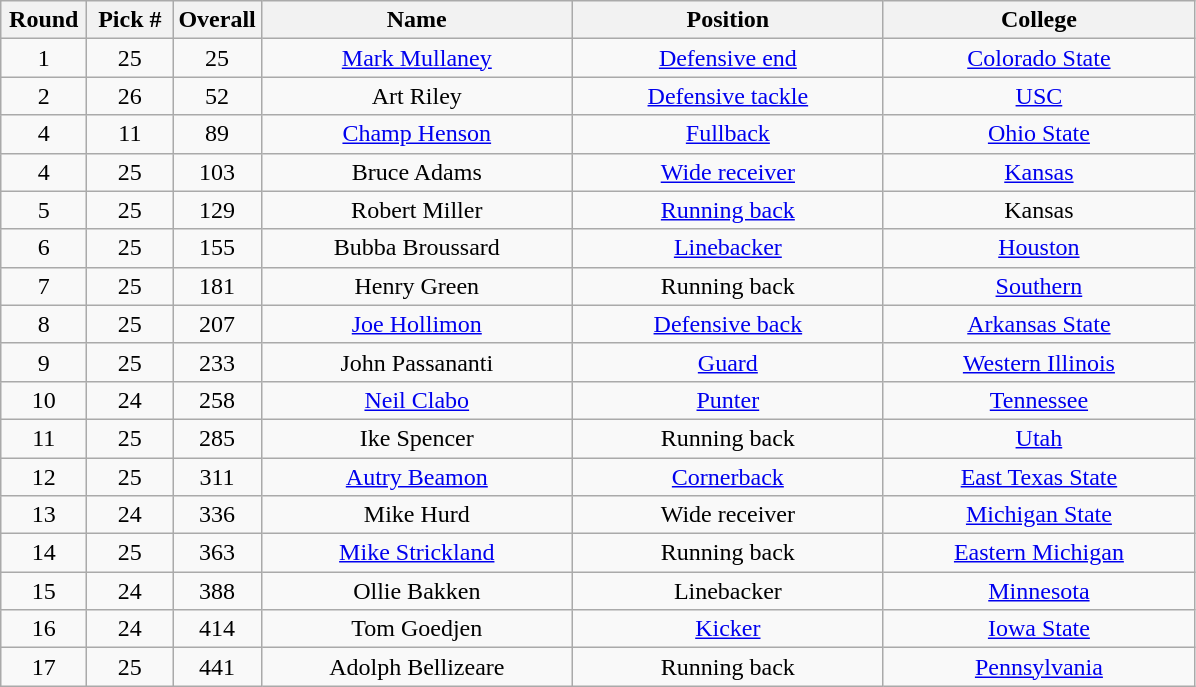<table class="wikitable sortable" style="text-align:center">
<tr>
<th width=50px>Round</th>
<th width=50px>Pick #</th>
<th width=50px>Overall</th>
<th width=200px>Name</th>
<th width=200px>Position</th>
<th width=200px>College</th>
</tr>
<tr>
<td>1</td>
<td>25</td>
<td>25</td>
<td><a href='#'>Mark Mullaney</a></td>
<td><a href='#'>Defensive end</a></td>
<td><a href='#'>Colorado State</a></td>
</tr>
<tr>
<td>2</td>
<td>26</td>
<td>52</td>
<td>Art Riley</td>
<td><a href='#'>Defensive tackle</a></td>
<td><a href='#'>USC</a></td>
</tr>
<tr>
<td>4</td>
<td>11</td>
<td>89</td>
<td><a href='#'>Champ Henson</a></td>
<td><a href='#'>Fullback</a></td>
<td><a href='#'>Ohio State</a></td>
</tr>
<tr>
<td>4</td>
<td>25</td>
<td>103</td>
<td>Bruce Adams</td>
<td><a href='#'>Wide receiver</a></td>
<td><a href='#'>Kansas</a></td>
</tr>
<tr>
<td>5</td>
<td>25</td>
<td>129</td>
<td>Robert Miller</td>
<td><a href='#'>Running back</a></td>
<td>Kansas</td>
</tr>
<tr>
<td>6</td>
<td>25</td>
<td>155</td>
<td>Bubba Broussard</td>
<td><a href='#'>Linebacker</a></td>
<td><a href='#'>Houston</a></td>
</tr>
<tr>
<td>7</td>
<td>25</td>
<td>181</td>
<td>Henry Green</td>
<td>Running back</td>
<td><a href='#'>Southern</a></td>
</tr>
<tr>
<td>8</td>
<td>25</td>
<td>207</td>
<td><a href='#'>Joe Hollimon</a></td>
<td><a href='#'>Defensive back</a></td>
<td><a href='#'>Arkansas State</a></td>
</tr>
<tr>
<td>9</td>
<td>25</td>
<td>233</td>
<td>John Passananti</td>
<td><a href='#'>Guard</a></td>
<td><a href='#'>Western Illinois</a></td>
</tr>
<tr>
<td>10</td>
<td>24</td>
<td>258</td>
<td><a href='#'>Neil Clabo</a></td>
<td><a href='#'>Punter</a></td>
<td><a href='#'>Tennessee</a></td>
</tr>
<tr>
<td>11</td>
<td>25</td>
<td>285</td>
<td>Ike Spencer</td>
<td>Running back</td>
<td><a href='#'>Utah</a></td>
</tr>
<tr>
<td>12</td>
<td>25</td>
<td>311</td>
<td><a href='#'>Autry Beamon</a></td>
<td><a href='#'>Cornerback</a></td>
<td><a href='#'>East Texas State</a></td>
</tr>
<tr>
<td>13</td>
<td>24</td>
<td>336</td>
<td>Mike Hurd</td>
<td>Wide receiver</td>
<td><a href='#'>Michigan State</a></td>
</tr>
<tr>
<td>14</td>
<td>25</td>
<td>363</td>
<td><a href='#'>Mike Strickland</a></td>
<td>Running back</td>
<td><a href='#'>Eastern Michigan</a></td>
</tr>
<tr>
<td>15</td>
<td>24</td>
<td>388</td>
<td>Ollie Bakken</td>
<td>Linebacker</td>
<td><a href='#'>Minnesota</a></td>
</tr>
<tr>
<td>16</td>
<td>24</td>
<td>414</td>
<td>Tom Goedjen</td>
<td><a href='#'>Kicker</a></td>
<td><a href='#'>Iowa State</a></td>
</tr>
<tr>
<td>17</td>
<td>25</td>
<td>441</td>
<td>Adolph Bellizeare</td>
<td>Running back</td>
<td><a href='#'>Pennsylvania</a></td>
</tr>
</table>
